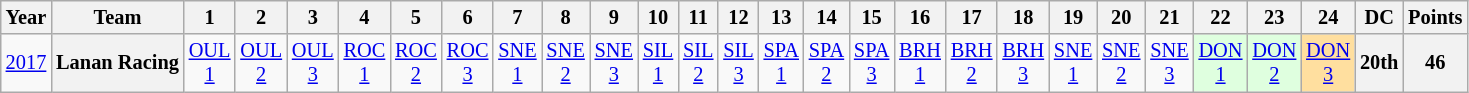<table class="wikitable" style="text-align:center; font-size:85%">
<tr>
<th>Year</th>
<th>Team</th>
<th>1</th>
<th>2</th>
<th>3</th>
<th>4</th>
<th>5</th>
<th>6</th>
<th>7</th>
<th>8</th>
<th>9</th>
<th>10</th>
<th>11</th>
<th>12</th>
<th>13</th>
<th>14</th>
<th>15</th>
<th>16</th>
<th>17</th>
<th>18</th>
<th>19</th>
<th>20</th>
<th>21</th>
<th>22</th>
<th>23</th>
<th>24</th>
<th>DC</th>
<th>Points</th>
</tr>
<tr>
<td><a href='#'>2017</a></td>
<th nowrap>Lanan Racing</th>
<td style="background:#;"><a href='#'>OUL<br>1</a></td>
<td style="background:#;"><a href='#'>OUL<br>2</a></td>
<td style="background:#;"><a href='#'>OUL<br>3</a></td>
<td style="background:#;"><a href='#'>ROC<br>1</a></td>
<td style="background:#;"><a href='#'>ROC<br>2</a></td>
<td style="background:#;"><a href='#'>ROC<br>3</a></td>
<td style="background:#;"><a href='#'>SNE<br>1</a></td>
<td style="background:#;"><a href='#'>SNE<br>2</a></td>
<td style="background:#;"><a href='#'>SNE<br>3</a></td>
<td style="background:#;"><a href='#'>SIL<br>1</a></td>
<td style="background:#;"><a href='#'>SIL<br>2</a></td>
<td style="background:#;"><a href='#'>SIL<br>3</a></td>
<td style="background:#;"><a href='#'>SPA<br>1</a></td>
<td style="background:#;"><a href='#'>SPA<br>2</a></td>
<td style="background:#;"><a href='#'>SPA<br>3</a></td>
<td style="background:#;"><a href='#'>BRH<br>1</a></td>
<td style="background:#;"><a href='#'>BRH<br>2</a></td>
<td style="background:#;"><a href='#'>BRH<br>3</a></td>
<td style="background:#;"><a href='#'>SNE<br>1</a></td>
<td style="background:#;"><a href='#'>SNE<br>2</a></td>
<td style="background:#;"><a href='#'>SNE<br>3</a></td>
<td style="background:#dfffdf;"><a href='#'>DON<br>1</a><br></td>
<td style="background:#dfffdf;"><a href='#'>DON<br>2</a><br></td>
<td style="background:#ffdf9f;"><a href='#'>DON<br>3</a><br></td>
<th>20th</th>
<th>46</th>
</tr>
</table>
